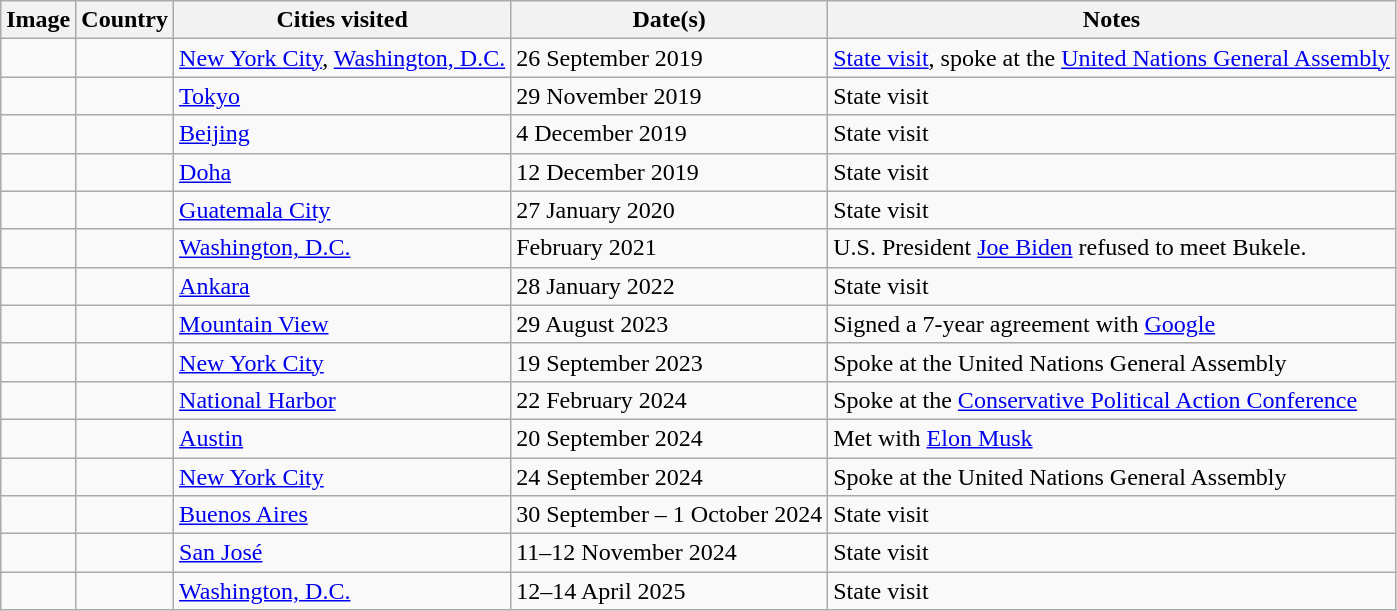<table class="wikitable">
<tr>
<th>Image</th>
<th>Country</th>
<th>Cities visited</th>
<th>Date(s)</th>
<th>Notes</th>
</tr>
<tr>
<td></td>
<td></td>
<td><a href='#'>New York City</a>, <a href='#'>Washington, D.C.</a></td>
<td>26 September 2019</td>
<td><a href='#'>State visit</a>, spoke at the <a href='#'>United Nations General Assembly</a></td>
</tr>
<tr>
<td></td>
<td></td>
<td><a href='#'>Tokyo</a></td>
<td>29 November 2019</td>
<td>State visit</td>
</tr>
<tr>
<td></td>
<td></td>
<td><a href='#'>Beijing</a></td>
<td>4 December 2019</td>
<td>State visit</td>
</tr>
<tr>
<td></td>
<td></td>
<td><a href='#'>Doha</a></td>
<td>12 December 2019</td>
<td>State visit</td>
</tr>
<tr>
<td></td>
<td></td>
<td><a href='#'>Guatemala City</a></td>
<td>27 January 2020</td>
<td>State visit</td>
</tr>
<tr>
<td></td>
<td></td>
<td><a href='#'>Washington, D.C.</a></td>
<td>February 2021</td>
<td>U.S. President <a href='#'>Joe Biden</a> refused to meet Bukele.</td>
</tr>
<tr>
<td></td>
<td></td>
<td><a href='#'>Ankara</a></td>
<td>28 January 2022</td>
<td>State visit</td>
</tr>
<tr>
<td></td>
<td></td>
<td><a href='#'>Mountain View</a></td>
<td>29 August 2023</td>
<td>Signed a 7-year agreement with <a href='#'>Google</a></td>
</tr>
<tr>
<td></td>
<td></td>
<td><a href='#'>New York City</a></td>
<td>19 September 2023</td>
<td>Spoke at the United Nations General Assembly</td>
</tr>
<tr>
<td></td>
<td></td>
<td><a href='#'>National Harbor</a></td>
<td>22 February 2024</td>
<td>Spoke at the <a href='#'>Conservative Political Action Conference</a></td>
</tr>
<tr>
<td></td>
<td></td>
<td><a href='#'>Austin</a></td>
<td>20 September 2024</td>
<td>Met with <a href='#'>Elon Musk</a></td>
</tr>
<tr>
<td></td>
<td></td>
<td><a href='#'>New York City</a></td>
<td>24 September 2024</td>
<td>Spoke at the United Nations General Assembly</td>
</tr>
<tr>
<td></td>
<td></td>
<td><a href='#'>Buenos Aires</a></td>
<td>30 September – 1 October 2024</td>
<td>State visit</td>
</tr>
<tr>
<td></td>
<td></td>
<td><a href='#'>San José</a></td>
<td>11–12 November 2024</td>
<td>State visit</td>
</tr>
<tr>
<td></td>
<td></td>
<td><a href='#'>Washington, D.C.</a></td>
<td>12–14 April 2025</td>
<td>State visit</td>
</tr>
</table>
